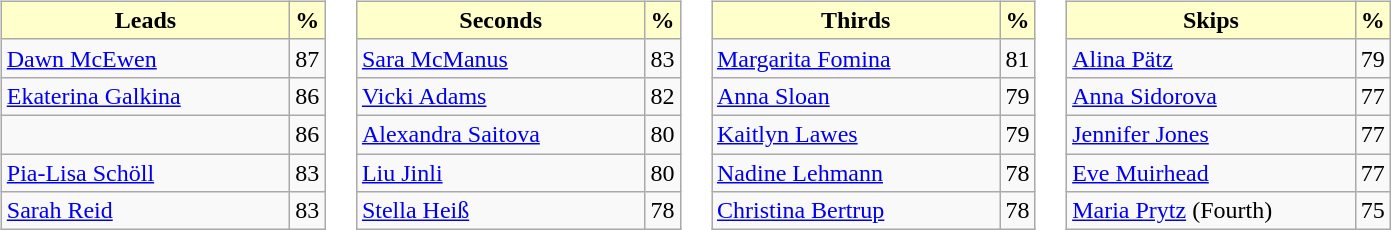<table table>
<tr>
<td valign=top><br><table class="wikitable">
<tr>
<th style="background: #ffffcc; width:185px;">Leads</th>
<th style="background: #ffffcc;">%</th>
</tr>
<tr>
<td> <a href='#'>Dawn McEwen</a></td>
<td>87</td>
</tr>
<tr>
<td> <a href='#'>Ekaterina Galkina</a></td>
<td>86</td>
</tr>
<tr>
<td></td>
<td>86</td>
</tr>
<tr>
<td> <a href='#'>Pia-Lisa Schöll</a></td>
<td>83</td>
</tr>
<tr>
<td> <a href='#'>Sarah Reid</a></td>
<td>83</td>
</tr>
</table>
</td>
<td valign=top><br><table class="wikitable">
<tr>
<th style="background: #ffffcc; width:185px;">Seconds</th>
<th style="background: #ffffcc;">%</th>
</tr>
<tr>
<td> <a href='#'>Sara McManus</a></td>
<td>83</td>
</tr>
<tr>
<td> <a href='#'>Vicki Adams</a></td>
<td>82</td>
</tr>
<tr>
<td> <a href='#'>Alexandra Saitova</a></td>
<td>80</td>
</tr>
<tr>
<td> <a href='#'>Liu Jinli</a></td>
<td>80</td>
</tr>
<tr>
<td> <a href='#'>Stella Heiß</a></td>
<td>78</td>
</tr>
</table>
</td>
<td valign=top><br><table class="wikitable">
<tr>
<th style="background: #ffffcc; width:185px;">Thirds</th>
<th style="background: #ffffcc;">%</th>
</tr>
<tr>
<td> <a href='#'>Margarita Fomina</a></td>
<td>81</td>
</tr>
<tr>
<td> <a href='#'>Anna Sloan</a></td>
<td>79</td>
</tr>
<tr>
<td> <a href='#'>Kaitlyn Lawes</a></td>
<td>79</td>
</tr>
<tr>
<td> <a href='#'>Nadine Lehmann</a></td>
<td>78</td>
</tr>
<tr>
<td> <a href='#'>Christina Bertrup</a></td>
<td>78</td>
</tr>
</table>
</td>
<td valign=top><br><table class="wikitable">
<tr>
<th style="background: #ffffcc; width:185px;">Skips</th>
<th style="background: #ffffcc;">%</th>
</tr>
<tr>
<td> <a href='#'>Alina Pätz</a></td>
<td>79</td>
</tr>
<tr>
<td> <a href='#'>Anna Sidorova</a></td>
<td>77</td>
</tr>
<tr>
<td> <a href='#'>Jennifer Jones</a></td>
<td>77</td>
</tr>
<tr>
<td> <a href='#'>Eve Muirhead</a></td>
<td>77</td>
</tr>
<tr>
<td> <a href='#'>Maria Prytz</a> (Fourth)</td>
<td>75</td>
</tr>
</table>
</td>
</tr>
</table>
